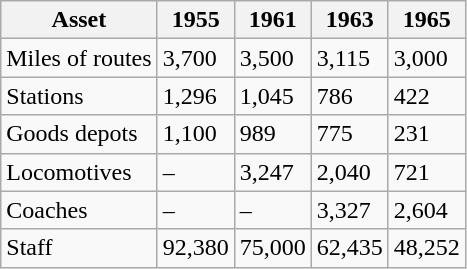<table class="wikitable">
<tr>
<th>Asset</th>
<th>1955</th>
<th>1961</th>
<th>1963</th>
<th>1965</th>
</tr>
<tr>
<td>Miles of routes</td>
<td>3,700</td>
<td>3,500</td>
<td>3,115</td>
<td>3,000</td>
</tr>
<tr>
<td>Stations</td>
<td>1,296</td>
<td>1,045</td>
<td>786</td>
<td>422</td>
</tr>
<tr>
<td>Goods depots</td>
<td>1,100</td>
<td>989</td>
<td>775</td>
<td>231</td>
</tr>
<tr>
<td>Locomotives</td>
<td>–</td>
<td>3,247</td>
<td>2,040</td>
<td>721</td>
</tr>
<tr>
<td>Coaches</td>
<td>–</td>
<td>–</td>
<td>3,327</td>
<td>2,604</td>
</tr>
<tr>
<td>Staff</td>
<td>92,380</td>
<td>75,000</td>
<td>62,435</td>
<td>48,252</td>
</tr>
</table>
